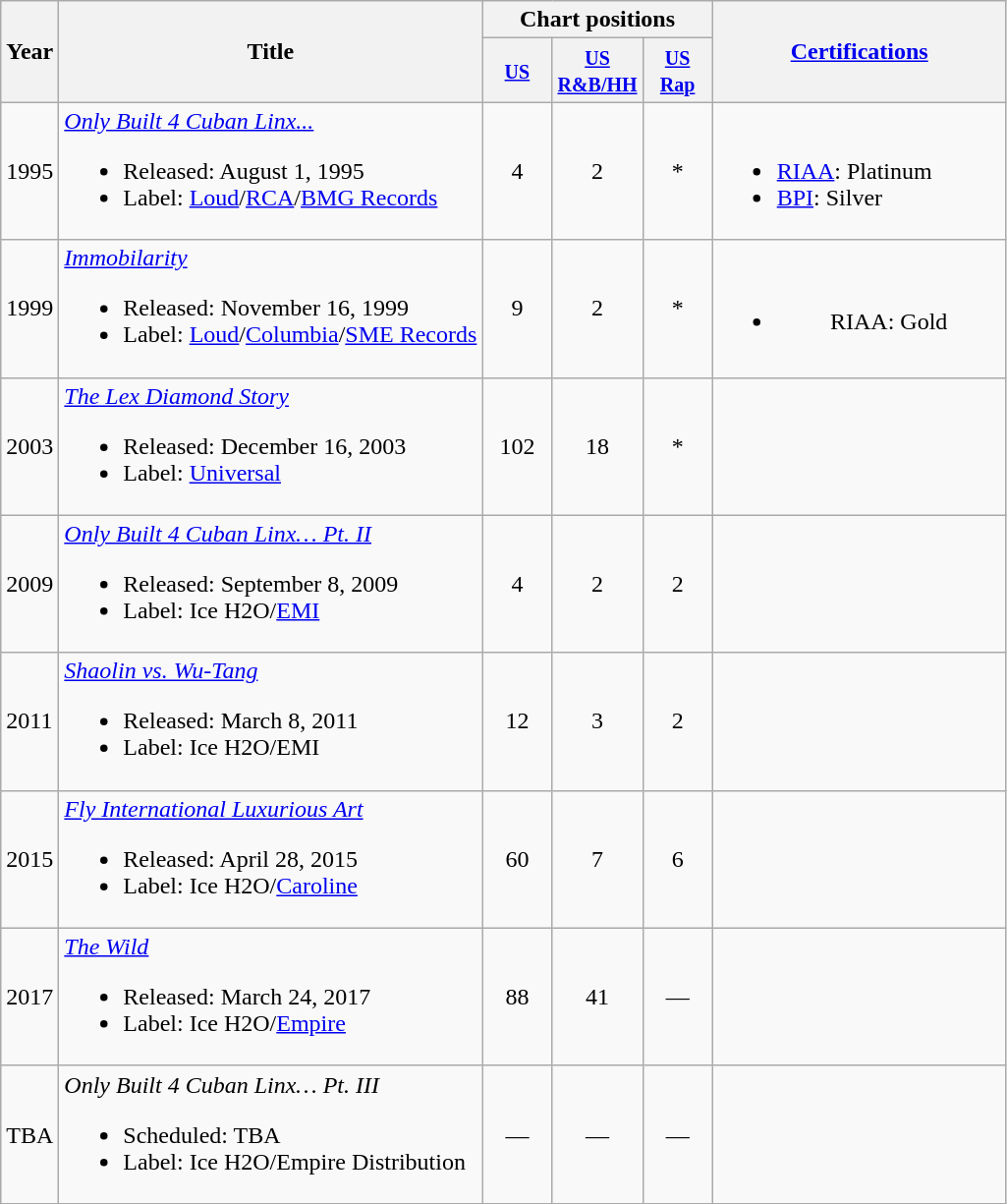<table class="wikitable">
<tr>
<th rowspan="2">Year</th>
<th rowspan="2">Title</th>
<th colspan="3">Chart positions</th>
<th scope="col" rowspan="2" style="width:12em;"><a href='#'>Certifications</a></th>
</tr>
<tr>
<th width="40"><small><a href='#'>US</a></small><br></th>
<th width="40"><small><a href='#'>US<br>R&B/HH</a></small><br></th>
<th width="40"><small><a href='#'>US Rap</a></small><br></th>
</tr>
<tr>
<td>1995</td>
<td><em><a href='#'>Only Built 4 Cuban Linx...</a></em><br><ul><li>Released: August 1, 1995</li><li>Label: <a href='#'>Loud</a>/<a href='#'>RCA</a>/<a href='#'>BMG Records</a></li></ul></td>
<td style="text-align:center;">4</td>
<td style="text-align:center;">2</td>
<td style="text-align:center;">*</td>
<td><br><ul><li><a href='#'>RIAA</a>: Platinum</li><li><a href='#'>BPI</a>: Silver</li></ul></td>
</tr>
<tr>
<td>1999</td>
<td><em><a href='#'>Immobilarity</a></em><br><ul><li>Released: November 16, 1999</li><li>Label: <a href='#'>Loud</a>/<a href='#'>Columbia</a>/<a href='#'>SME Records</a></li></ul></td>
<td style="text-align:center;">9</td>
<td style="text-align:center;">2</td>
<td style="text-align:center;">*</td>
<td align=center><br><ul><li>RIAA: Gold</li></ul></td>
</tr>
<tr>
<td>2003</td>
<td><em><a href='#'>The Lex Diamond Story</a></em><br><ul><li>Released: December 16, 2003</li><li>Label: <a href='#'>Universal</a></li></ul></td>
<td style="text-align:center;">102</td>
<td style="text-align:center;">18</td>
<td style="text-align:center;">*</td>
<td align=center></td>
</tr>
<tr>
<td>2009</td>
<td><em><a href='#'>Only Built 4 Cuban Linx… Pt. II</a></em><br><ul><li>Released: September 8, 2009</li><li>Label: Ice H2O/<a href='#'>EMI</a></li></ul></td>
<td style="text-align:center;">4</td>
<td style="text-align:center;">2</td>
<td style="text-align:center;">2</td>
<td></td>
</tr>
<tr>
<td>2011</td>
<td><em><a href='#'>Shaolin vs. Wu-Tang</a></em><br><ul><li>Released: March 8, 2011</li><li>Label: Ice H2O/EMI</li></ul></td>
<td style="text-align:center;">12</td>
<td style="text-align:center;">3</td>
<td style="text-align:center;">2</td>
<td align=center></td>
</tr>
<tr>
<td>2015</td>
<td><em><a href='#'>Fly International Luxurious Art</a></em><br><ul><li>Released: April 28, 2015</li><li>Label: Ice H2O/<a href='#'>Caroline</a></li></ul></td>
<td style="text-align:center;">60</td>
<td style="text-align:center;">7</td>
<td style="text-align:center;">6</td>
<td align=center></td>
</tr>
<tr>
<td>2017</td>
<td><em><a href='#'>The Wild</a></em><br><ul><li>Released: March 24, 2017</li><li>Label: Ice H2O/<a href='#'>Empire</a></li></ul></td>
<td style="text-align:center;">88</td>
<td style="text-align:center;">41</td>
<td style="text-align:center;">—</td>
<td align=center></td>
</tr>
<tr>
<td>TBA</td>
<td><em>Only Built 4 Cuban Linx… Pt. III</em><br><ul><li>Scheduled: TBA</li><li>Label: Ice H2O/Empire Distribution</li></ul></td>
<td style="text-align:center;">—</td>
<td style="text-align:center;">—</td>
<td style="text-align:center;">—</td>
<td align=center></td>
</tr>
</table>
